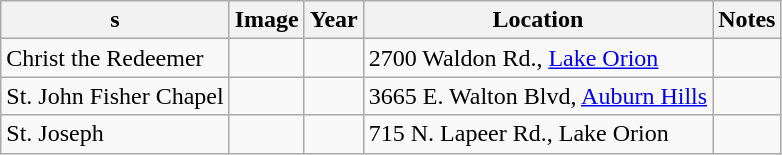<table class="wikitable sortable">
<tr>
<th>s</th>
<th class="unsortable">Image</th>
<th>Year</th>
<th class="unsortable">Location</th>
<th class="unsortable">Notes</th>
</tr>
<tr>
<td>Christ the Redeemer</td>
<td></td>
<td></td>
<td>2700 Waldon Rd., <a href='#'>Lake Orion</a></td>
</tr>
<tr>
<td>St. John Fisher Chapel</td>
<td></td>
<td></td>
<td>3665 E. Walton Blvd, <a href='#'>Auburn Hills</a></td>
<td></td>
</tr>
<tr>
<td>St. Joseph</td>
<td></td>
<td></td>
<td>715 N. Lapeer Rd., Lake Orion</td>
<td></td>
</tr>
</table>
